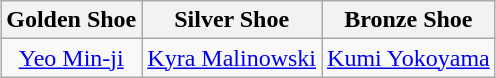<table class=wikitable style="text-align:center; margin:auto">
<tr>
<th>Golden Shoe</th>
<th>Silver Shoe</th>
<th>Bronze Shoe</th>
</tr>
<tr>
<td> <a href='#'>Yeo Min-ji</a></td>
<td> <a href='#'>Kyra Malinowski</a></td>
<td> <a href='#'>Kumi Yokoyama</a></td>
</tr>
</table>
